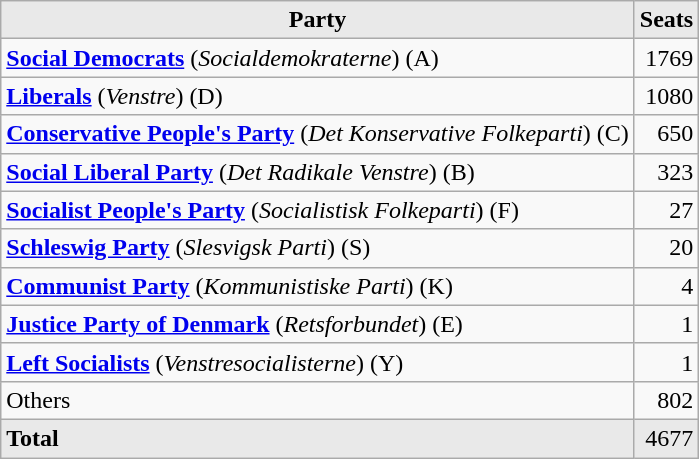<table class="wikitable">
<tr>
<th style="background-color:#E9E9E9">Party</th>
<th style="background-color:#E9E9E9">Seats</th>
</tr>
<tr>
<td><strong><a href='#'>Social Democrats</a></strong> (<em>Socialdemokraterne</em>) (A)</td>
<td align="right">1769</td>
</tr>
<tr>
<td><strong><a href='#'>Liberals</a></strong> (<em>Venstre</em>) (D)</td>
<td align="right">1080</td>
</tr>
<tr>
<td><strong><a href='#'>Conservative People's Party</a></strong> (<em>Det Konservative Folkeparti</em>) (C)</td>
<td align="right">650</td>
</tr>
<tr>
<td><strong><a href='#'>Social Liberal Party</a></strong> (<em>Det Radikale Venstre</em>) (B)</td>
<td align="right">323</td>
</tr>
<tr>
<td><strong><a href='#'>Socialist People's Party</a></strong> (<em>Socialistisk Folkeparti</em>) (F)</td>
<td align="right">27</td>
</tr>
<tr>
<td><strong><a href='#'>Schleswig Party</a></strong> (<em>Slesvigsk Parti</em>) (S)</td>
<td align="right">20</td>
</tr>
<tr>
<td><strong><a href='#'>Communist Party</a></strong> (<em>Kommunistiske Parti</em>) (K)</td>
<td align="right">4</td>
</tr>
<tr>
<td><strong><a href='#'>Justice Party of Denmark</a></strong> (<em>Retsforbundet</em>) (E)</td>
<td align="right">1</td>
</tr>
<tr>
<td><strong><a href='#'>Left Socialists</a></strong> (<em>Venstresocialisterne</em>) (Y)</td>
<td align="right">1</td>
</tr>
<tr>
<td>Others</td>
<td align="right">802</td>
</tr>
<tr>
<td style="background-color:#E9E9E9"><strong>Total</strong></td>
<td align="right" style="background-color:#E9E9E9">4677</td>
</tr>
</table>
